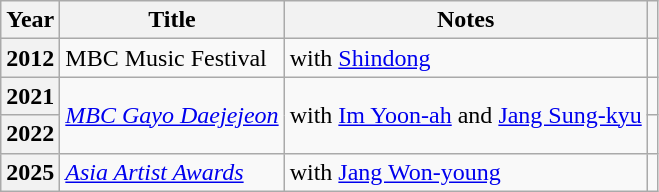<table class="wikitable plainrowheaders sortable">
<tr>
<th scope="col">Year</th>
<th scope="col">Title</th>
<th scope="col">Notes</th>
<th scope="col" class="unsortable"></th>
</tr>
<tr>
<th scope="row">2012</th>
<td>MBC Music Festival</td>
<td>with <a href='#'>Shindong</a></td>
<td style="text-align:center"></td>
</tr>
<tr>
<th scope="row">2021</th>
<td rowspan="2"><em><a href='#'>MBC Gayo Daejejeon</a></em></td>
<td rowspan="2">with <a href='#'>Im Yoon-ah</a> and <a href='#'>Jang Sung-kyu</a></td>
<td style="text-align:center"></td>
</tr>
<tr>
<th scope="row">2022</th>
<td style="text-align:center"></td>
</tr>
<tr>
<th scope="row">2025</th>
<td><em><a href='#'>Asia Artist Awards</a></em></td>
<td>with <a href='#'>Jang Won-young</a></td>
<td style="text-align:center"></td>
</tr>
</table>
